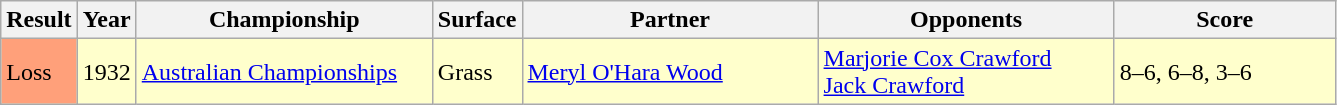<table class='wikitable'>
<tr>
<th style="width:40px">Result</th>
<th style="width:30px">Year</th>
<th style="width:190px">Championship</th>
<th style="width:50px">Surface</th>
<th style="width:190px">Partner</th>
<th style="width:190px">Opponents</th>
<th style="width:140px" class="unsortable">Score</th>
</tr>
<tr style="background:#ffc;">
<td style="background:#ffa07a;">Loss</td>
<td>1932</td>
<td><a href='#'>Australian Championships</a></td>
<td>Grass</td>
<td> <a href='#'>Meryl O'Hara Wood</a></td>
<td> <a href='#'>Marjorie Cox Crawford</a><br> <a href='#'>Jack Crawford</a></td>
<td>8–6, 6–8, 3–6</td>
</tr>
</table>
